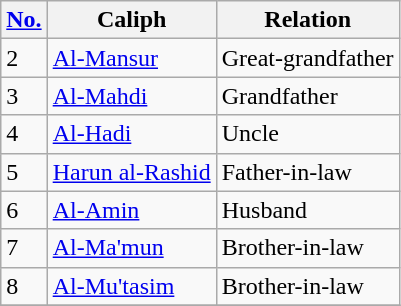<table class="wikitable" border="2">
<tr>
<th><a href='#'>No.</a></th>
<th>Caliph</th>
<th>Relation</th>
</tr>
<tr>
<td>2</td>
<td><a href='#'>Al-Mansur</a></td>
<td>Great-grandfather</td>
</tr>
<tr>
<td>3</td>
<td><a href='#'>Al-Mahdi</a></td>
<td>Grandfather</td>
</tr>
<tr>
<td>4</td>
<td><a href='#'>Al-Hadi</a></td>
<td>Uncle</td>
</tr>
<tr>
<td>5</td>
<td><a href='#'>Harun al-Rashid</a></td>
<td>Father-in-law</td>
</tr>
<tr>
<td>6</td>
<td><a href='#'>Al-Amin</a></td>
<td>Husband</td>
</tr>
<tr>
<td>7</td>
<td><a href='#'>Al-Ma'mun</a></td>
<td>Brother-in-law</td>
</tr>
<tr>
<td>8</td>
<td><a href='#'>Al-Mu'tasim</a></td>
<td>Brother-in-law</td>
</tr>
<tr>
</tr>
</table>
